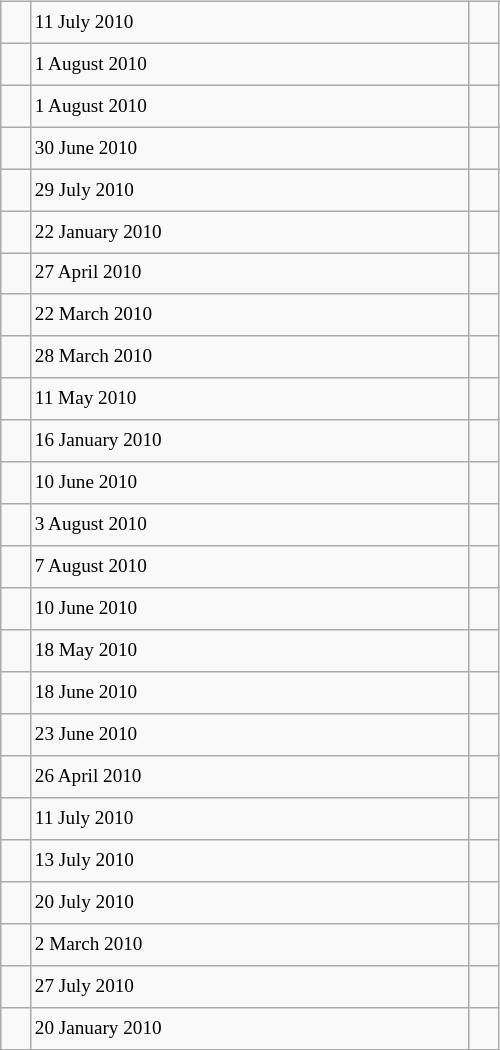<table class="wikitable" style="font-size: 80%; float: left; width: 26em; margin-right: 1em; height: 700px">
<tr>
<td></td>
<td>11 July 2010</td>
<td></td>
</tr>
<tr>
<td></td>
<td>1 August 2010</td>
<td></td>
</tr>
<tr>
<td></td>
<td>1 August 2010</td>
<td></td>
</tr>
<tr>
<td></td>
<td>30 June 2010</td>
<td></td>
</tr>
<tr>
<td></td>
<td>29 July 2010</td>
<td></td>
</tr>
<tr>
<td></td>
<td>22 January 2010</td>
<td></td>
</tr>
<tr>
<td></td>
<td>27 April 2010</td>
<td></td>
</tr>
<tr>
<td></td>
<td>22 March 2010</td>
<td></td>
</tr>
<tr>
<td></td>
<td>28 March 2010</td>
<td></td>
</tr>
<tr>
<td></td>
<td>11 May 2010</td>
<td></td>
</tr>
<tr>
<td></td>
<td>16 January 2010</td>
<td></td>
</tr>
<tr>
<td></td>
<td>10 June 2010</td>
<td></td>
</tr>
<tr>
<td></td>
<td>3 August 2010</td>
<td></td>
</tr>
<tr>
<td></td>
<td>7 August 2010</td>
<td></td>
</tr>
<tr>
<td></td>
<td>10 June 2010</td>
<td></td>
</tr>
<tr>
<td></td>
<td>18 May 2010</td>
<td></td>
</tr>
<tr>
<td></td>
<td>18 June 2010</td>
<td></td>
</tr>
<tr>
<td></td>
<td>23 June 2010</td>
<td></td>
</tr>
<tr>
<td></td>
<td>26 April 2010</td>
<td></td>
</tr>
<tr>
<td></td>
<td>11 July 2010</td>
<td></td>
</tr>
<tr>
<td></td>
<td>13 July 2010</td>
<td></td>
</tr>
<tr>
<td></td>
<td>20 July 2010</td>
<td></td>
</tr>
<tr>
<td></td>
<td>2 March 2010</td>
<td></td>
</tr>
<tr>
<td></td>
<td>27 July 2010</td>
<td></td>
</tr>
<tr>
<td></td>
<td>20 January 2010</td>
<td></td>
</tr>
</table>
